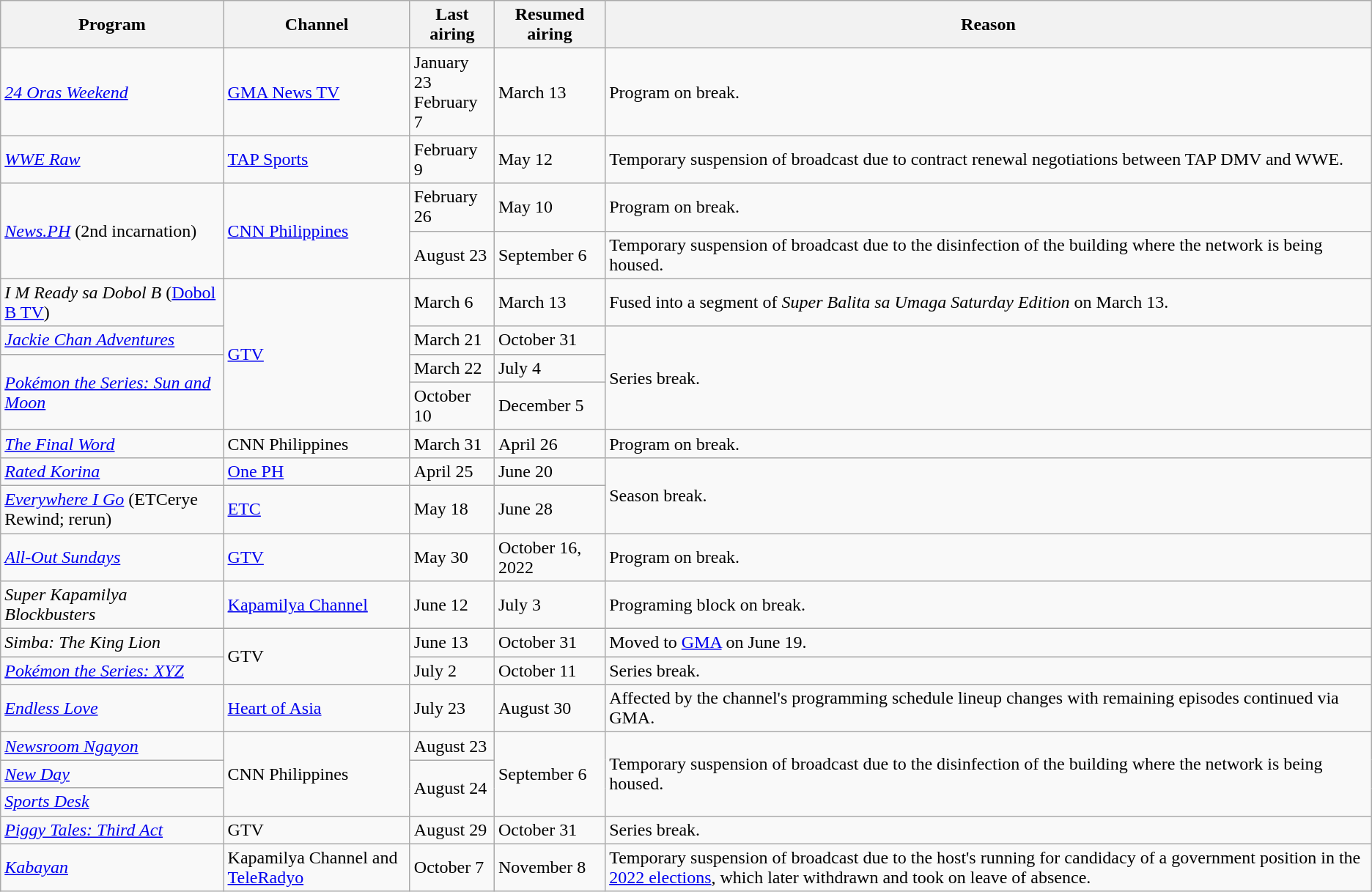<table class="wikitable">
<tr>
<th>Program</th>
<th>Channel</th>
<th>Last airing</th>
<th>Resumed airing</th>
<th>Reason</th>
</tr>
<tr>
<td><em><a href='#'>24 Oras Weekend</a></em></td>
<td><a href='#'>GMA News TV</a></td>
<td>January 23 <br>February 7 </td>
<td>March 13 </td>
<td>Program on break.</td>
</tr>
<tr>
<td><em><a href='#'>WWE Raw</a></em></td>
<td><a href='#'>TAP Sports</a></td>
<td>February 9</td>
<td>May 12</td>
<td>Temporary suspension of broadcast due to contract renewal negotiations between TAP DMV and WWE.</td>
</tr>
<tr>
<td rowspan="2"><em><a href='#'>News.PH</a></em> (2nd incarnation)</td>
<td rowspan="2"><a href='#'>CNN Philippines</a></td>
<td>February 26</td>
<td>May 10</td>
<td>Program on break.</td>
</tr>
<tr>
<td>August 23</td>
<td>September 6</td>
<td>Temporary suspension of broadcast due to the disinfection of the building where the network is being housed.</td>
</tr>
<tr>
<td><em>I M Ready sa Dobol B</em> (<a href='#'>Dobol B TV</a>)</td>
<td rowspan="4"><a href='#'>GTV</a></td>
<td>March 6 </td>
<td>March 13 </td>
<td>Fused into a segment of <em>Super Balita sa Umaga Saturday Edition</em> on March 13.</td>
</tr>
<tr>
<td><em><a href='#'>Jackie Chan Adventures</a></em></td>
<td>March 21</td>
<td>October 31</td>
<td rowspan="3">Series break.</td>
</tr>
<tr>
<td rowspan="2"><em><a href='#'>Pokémon the Series: Sun and Moon</a></em></td>
<td>March 22</td>
<td>July 4</td>
</tr>
<tr>
<td>October 10</td>
<td>December 5</td>
</tr>
<tr>
<td><em><a href='#'>The Final Word</a></em></td>
<td>CNN Philippines</td>
<td>March 31</td>
<td>April 26</td>
<td>Program on break.</td>
</tr>
<tr>
<td><em><a href='#'>Rated Korina</a></em></td>
<td><a href='#'>One PH</a></td>
<td>April 25</td>
<td>June 20</td>
<td rowspan="2">Season break.</td>
</tr>
<tr>
<td><em><a href='#'>Everywhere I Go</a></em> (ETCerye Rewind; rerun)</td>
<td><a href='#'>ETC</a></td>
<td>May 18</td>
<td>June 28</td>
</tr>
<tr>
<td><em><a href='#'>All-Out Sundays</a></em></td>
<td><a href='#'>GTV</a></td>
<td>May 30</td>
<td>October 16, 2022</td>
<td>Program on break.</td>
</tr>
<tr>
<td><em>Super Kapamilya Blockbusters</em></td>
<td><a href='#'>Kapamilya Channel</a></td>
<td>June 12</td>
<td>July 3</td>
<td>Programing block on break.</td>
</tr>
<tr>
<td><em>Simba: The King Lion</em></td>
<td rowspan="2">GTV</td>
<td>June 13</td>
<td>October 31</td>
<td>Moved to <a href='#'>GMA</a> on June 19.</td>
</tr>
<tr>
<td><em><a href='#'>Pokémon the Series: XYZ</a></em></td>
<td>July 2</td>
<td>October 11</td>
<td>Series break.</td>
</tr>
<tr>
<td><em><a href='#'>Endless Love</a></em></td>
<td><a href='#'>Heart of Asia</a></td>
<td>July 23</td>
<td>August 30</td>
<td>Affected by the channel's programming schedule lineup changes with remaining episodes continued via GMA.</td>
</tr>
<tr>
<td><em><a href='#'>Newsroom Ngayon</a></em></td>
<td rowspan="3">CNN Philippines</td>
<td>August 23</td>
<td rowspan="3">September 6</td>
<td rowspan="3">Temporary suspension of broadcast due to the disinfection of the building where the network is being housed.</td>
</tr>
<tr>
<td><em><a href='#'>New Day</a></em></td>
<td rowspan="2">August 24</td>
</tr>
<tr>
<td><em><a href='#'>Sports Desk</a></em></td>
</tr>
<tr>
<td><em><a href='#'>Piggy Tales: Third Act</a></em></td>
<td>GTV</td>
<td>August 29</td>
<td>October 31</td>
<td>Series break.</td>
</tr>
<tr>
<td><em><a href='#'>Kabayan</a></em></td>
<td>Kapamilya Channel and <a href='#'>TeleRadyo</a></td>
<td>October 7</td>
<td>November 8</td>
<td>Temporary suspension of broadcast due to the host's running for candidacy of a government position in the <a href='#'>2022 elections</a>, which later withdrawn and took on leave of absence.</td>
</tr>
</table>
